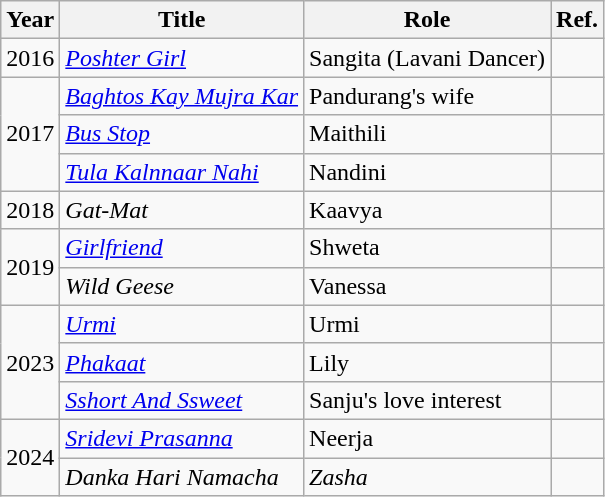<table class="wikitable">
<tr>
<th>Year</th>
<th>Title</th>
<th>Role</th>
<th>Ref.</th>
</tr>
<tr>
<td>2016</td>
<td><em><a href='#'>Poshter Girl</a></em></td>
<td>Sangita (Lavani Dancer)</td>
<td></td>
</tr>
<tr>
<td rowspan="3">2017</td>
<td><em><a href='#'>Baghtos Kay Mujra Kar</a></em></td>
<td>Pandurang's wife</td>
<td></td>
</tr>
<tr>
<td><em><a href='#'>Bus Stop</a></em></td>
<td>Maithili</td>
<td></td>
</tr>
<tr>
<td><em><a href='#'>Tula Kalnnaar Nahi</a></em></td>
<td>Nandini</td>
<td></td>
</tr>
<tr>
<td>2018</td>
<td><em>Gat-Mat</em></td>
<td>Kaavya</td>
<td></td>
</tr>
<tr>
<td rowspan="2">2019</td>
<td><em><a href='#'>Girlfriend</a></em></td>
<td>Shweta</td>
<td></td>
</tr>
<tr>
<td><em>Wild Geese</em></td>
<td>Vanessa</td>
<td></td>
</tr>
<tr>
<td rowspan="3">2023</td>
<td><em><a href='#'>Urmi</a></em></td>
<td>Urmi</td>
<td></td>
</tr>
<tr>
<td><em><a href='#'>Phakaat</a></em></td>
<td>Lily</td>
<td></td>
</tr>
<tr>
<td><em><a href='#'>Sshort And Ssweet</a></em></td>
<td>Sanju's love interest</td>
<td></td>
</tr>
<tr>
<td rowspan="2">2024</td>
<td><em><a href='#'>Sridevi Prasanna</a></em></td>
<td>Neerja</td>
<td></td>
</tr>
<tr>
<td><em>Danka Hari Namacha</em></td>
<td><em>Zasha</em></td>
<td></td>
</tr>
</table>
